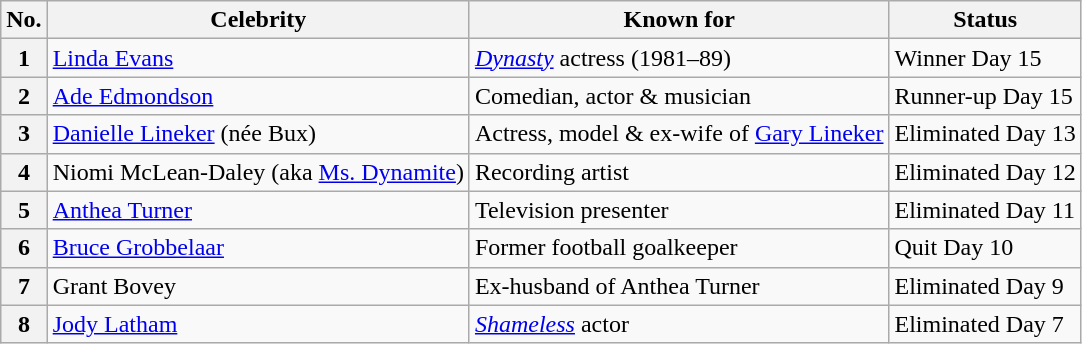<table class=wikitable>
<tr>
<th>No.</th>
<th>Celebrity</th>
<th>Known for</th>
<th>Status</th>
</tr>
<tr>
<th>1</th>
<td><a href='#'>Linda Evans</a></td>
<td><em><a href='#'>Dynasty</a></em> actress (1981–89)</td>
<td>Winner Day 15</td>
</tr>
<tr>
<th>2</th>
<td><a href='#'>Ade Edmondson</a></td>
<td>Comedian, actor & musician</td>
<td>Runner-up Day 15</td>
</tr>
<tr>
<th>3</th>
<td><a href='#'>Danielle Lineker</a> (née Bux)</td>
<td>Actress, model & ex-wife of <a href='#'>Gary Lineker</a></td>
<td>Eliminated Day 13</td>
</tr>
<tr>
<th>4</th>
<td>Niomi McLean-Daley (aka <a href='#'>Ms. Dynamite</a>)</td>
<td>Recording artist</td>
<td>Eliminated Day 12</td>
</tr>
<tr>
<th>5</th>
<td><a href='#'>Anthea Turner</a></td>
<td>Television presenter</td>
<td>Eliminated Day 11</td>
</tr>
<tr>
<th>6</th>
<td><a href='#'>Bruce Grobbelaar</a></td>
<td>Former football goalkeeper</td>
<td>Quit Day 10</td>
</tr>
<tr>
<th>7</th>
<td>Grant Bovey</td>
<td>Ex-husband of Anthea Turner</td>
<td>Eliminated Day 9</td>
</tr>
<tr>
<th>8</th>
<td><a href='#'>Jody Latham</a></td>
<td><em><a href='#'>Shameless</a></em> actor</td>
<td>Eliminated Day 7</td>
</tr>
</table>
